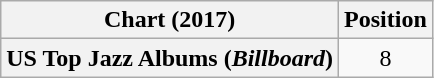<table class="wikitable plainrowheaders" style="text-align:center">
<tr>
<th scope="col">Chart (2017)</th>
<th scope="col">Position</th>
</tr>
<tr>
<th scope="row">US Top Jazz Albums (<em>Billboard</em>)</th>
<td>8</td>
</tr>
</table>
